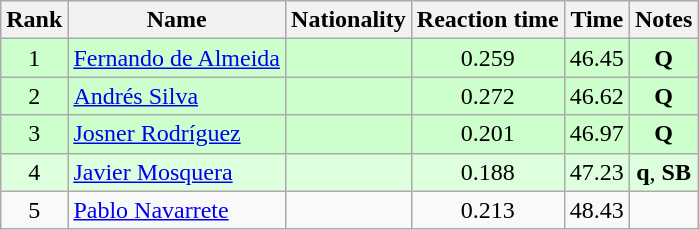<table class="wikitable sortable" style="text-align:center">
<tr>
<th>Rank</th>
<th>Name</th>
<th>Nationality</th>
<th>Reaction time</th>
<th>Time</th>
<th>Notes</th>
</tr>
<tr bgcolor=ccffcc>
<td>1</td>
<td align=left><a href='#'>Fernando de Almeida</a></td>
<td align=left></td>
<td>0.259</td>
<td>46.45</td>
<td><strong>Q</strong></td>
</tr>
<tr bgcolor=ccffcc>
<td>2</td>
<td align=left><a href='#'>Andrés Silva</a></td>
<td align=left></td>
<td>0.272</td>
<td>46.62</td>
<td><strong>Q</strong></td>
</tr>
<tr bgcolor=ccffcc>
<td>3</td>
<td align=left><a href='#'>Josner Rodríguez</a></td>
<td align=left></td>
<td>0.201</td>
<td>46.97</td>
<td><strong>Q</strong></td>
</tr>
<tr bgcolor=ddffdd>
<td>4</td>
<td align=left><a href='#'>Javier Mosquera</a></td>
<td align=left></td>
<td>0.188</td>
<td>47.23</td>
<td><strong>q</strong>, <strong>SB</strong></td>
</tr>
<tr>
<td>5</td>
<td align=left><a href='#'>Pablo Navarrete</a></td>
<td align=left></td>
<td>0.213</td>
<td>48.43</td>
<td></td>
</tr>
</table>
